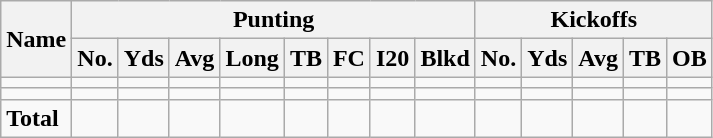<table class="wikitable" style="white-space:nowrap;">
<tr>
<th rowspan="2">Name</th>
<th colspan="8">Punting</th>
<th colspan="5">Kickoffs</th>
</tr>
<tr>
<th>No.</th>
<th>Yds</th>
<th>Avg</th>
<th>Long</th>
<th>TB</th>
<th>FC</th>
<th>I20</th>
<th>Blkd</th>
<th>No.</th>
<th>Yds</th>
<th>Avg</th>
<th>TB</th>
<th>OB</th>
</tr>
<tr>
<td></td>
<td></td>
<td></td>
<td></td>
<td></td>
<td></td>
<td></td>
<td></td>
<td></td>
<td></td>
<td></td>
<td></td>
<td></td>
<td></td>
</tr>
<tr>
<td></td>
<td></td>
<td></td>
<td></td>
<td></td>
<td></td>
<td></td>
<td></td>
<td></td>
<td></td>
<td></td>
<td></td>
<td></td>
<td></td>
</tr>
<tr>
<td><strong>Total</strong></td>
<td></td>
<td></td>
<td></td>
<td></td>
<td></td>
<td></td>
<td></td>
<td></td>
<td></td>
<td></td>
<td></td>
<td></td>
<td></td>
</tr>
</table>
